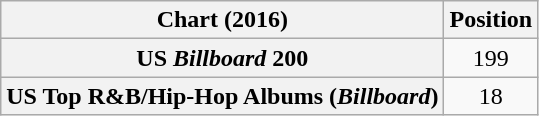<table class="wikitable sortable plainrowheaders" style="text-align:center">
<tr>
<th scope="col">Chart (2016)</th>
<th scope="col">Position</th>
</tr>
<tr>
<th scope="row">US <em>Billboard</em> 200</th>
<td>199</td>
</tr>
<tr>
<th scope="row">US Top R&B/Hip-Hop Albums (<em>Billboard</em>)</th>
<td>18</td>
</tr>
</table>
